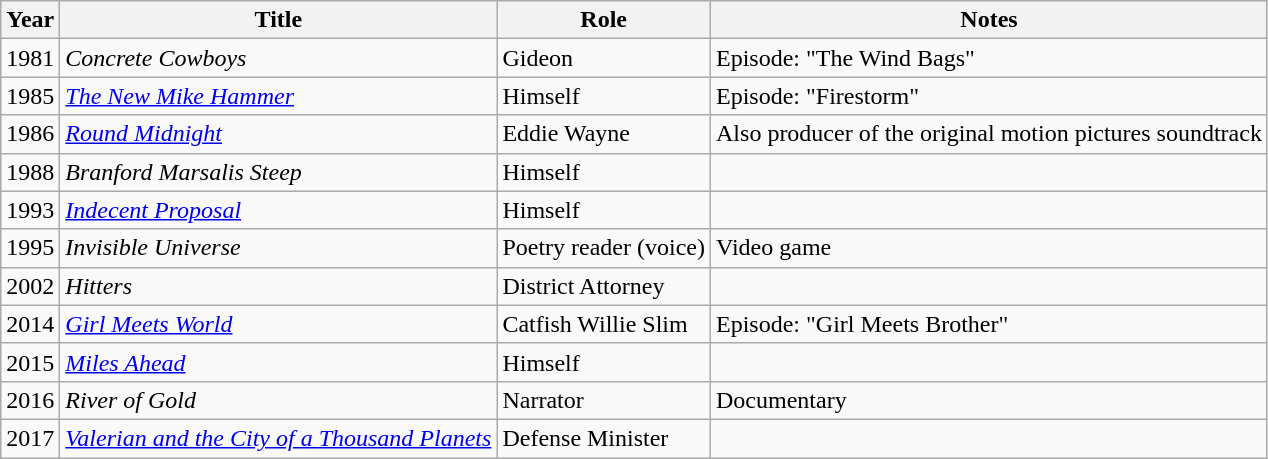<table class="wikitable sortable">
<tr>
<th>Year</th>
<th>Title</th>
<th>Role</th>
<th>Notes</th>
</tr>
<tr>
<td>1981</td>
<td><em>Concrete Cowboys</em></td>
<td>Gideon</td>
<td>Episode: "The Wind Bags"</td>
</tr>
<tr>
<td>1985</td>
<td><em><a href='#'>The New Mike Hammer</a></em></td>
<td>Himself</td>
<td>Episode: "Firestorm"</td>
</tr>
<tr>
<td>1986</td>
<td><em><a href='#'>Round Midnight</a></em></td>
<td>Eddie Wayne</td>
<td>Also producer of the original motion pictures soundtrack</td>
</tr>
<tr>
<td>1988</td>
<td><em>Branford Marsalis Steep</em></td>
<td>Himself</td>
<td></td>
</tr>
<tr>
<td>1993</td>
<td><em><a href='#'>Indecent Proposal</a></em></td>
<td>Himself</td>
<td></td>
</tr>
<tr>
<td>1995</td>
<td><em>Invisible Universe</em></td>
<td>Poetry reader (voice)</td>
<td>Video game</td>
</tr>
<tr>
<td>2002</td>
<td><em>Hitters </em></td>
<td>District Attorney</td>
<td></td>
</tr>
<tr>
<td>2014</td>
<td><em><a href='#'>Girl Meets World</a></em></td>
<td>Catfish Willie Slim</td>
<td>Episode: "Girl Meets Brother"</td>
</tr>
<tr>
<td>2015</td>
<td><em><a href='#'>Miles Ahead</a></em></td>
<td>Himself</td>
<td></td>
</tr>
<tr>
<td>2016</td>
<td><em>River of Gold</em></td>
<td>Narrator</td>
<td>Documentary</td>
</tr>
<tr>
<td>2017</td>
<td><em><a href='#'>Valerian and the City of a Thousand Planets</a></em></td>
<td>Defense Minister</td>
<td></td>
</tr>
</table>
